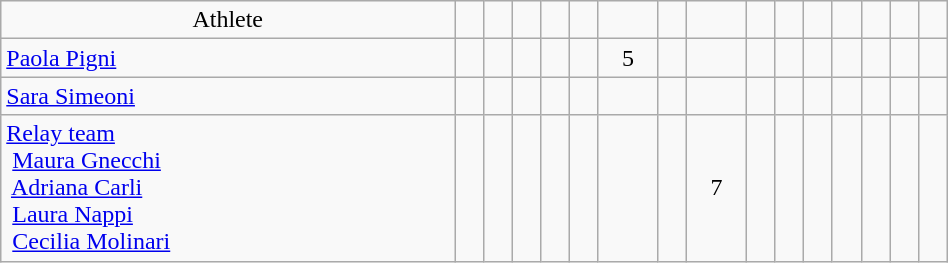<table class="wikitable" style="text-align: center; font-size:100%" width="50%">
<tr>
<td>Athlete</td>
<td></td>
<td></td>
<td></td>
<td></td>
<td></td>
<td></td>
<td></td>
<td></td>
<td></td>
<td></td>
<td></td>
<td></td>
<td></td>
<td></td>
<td></td>
</tr>
<tr>
<td align=left><a href='#'>Paola Pigni</a></td>
<td></td>
<td></td>
<td></td>
<td></td>
<td></td>
<td>5</td>
<td></td>
<td></td>
<td></td>
<td></td>
<td></td>
<td></td>
<td></td>
<td></td>
<td></td>
</tr>
<tr>
<td align=left><a href='#'>Sara Simeoni</a></td>
<td></td>
<td></td>
<td></td>
<td></td>
<td></td>
<td></td>
<td></td>
<td></td>
<td></td>
<td></td>
<td></td>
<td></td>
<td></td>
<td></td>
<td></td>
</tr>
<tr>
<td align=left><a href='#'>Relay team</a><br> <a href='#'>Maura Gnecchi</a><br> <a href='#'>Adriana Carli</a><br> <a href='#'>Laura Nappi</a><br> <a href='#'>Cecilia Molinari</a></td>
<td></td>
<td></td>
<td></td>
<td></td>
<td></td>
<td></td>
<td></td>
<td>7</td>
<td></td>
<td></td>
<td></td>
<td></td>
<td></td>
<td></td>
<td></td>
</tr>
</table>
